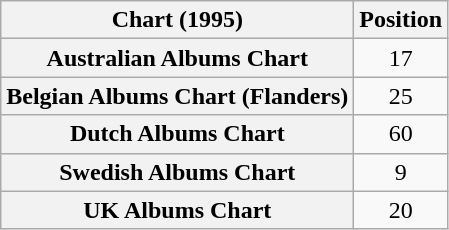<table class="wikitable plainrowheaders" style="text-align:center;">
<tr>
<th scope="column">Chart (1995)</th>
<th scope="column">Position</th>
</tr>
<tr>
<th scope="row">Australian Albums Chart</th>
<td>17</td>
</tr>
<tr>
<th scope="row">Belgian Albums Chart (Flanders)</th>
<td>25</td>
</tr>
<tr>
<th scope="row">Dutch Albums Chart</th>
<td>60</td>
</tr>
<tr>
<th scope="row">Swedish Albums Chart</th>
<td>9</td>
</tr>
<tr>
<th scope="row">UK Albums Chart</th>
<td>20</td>
</tr>
</table>
